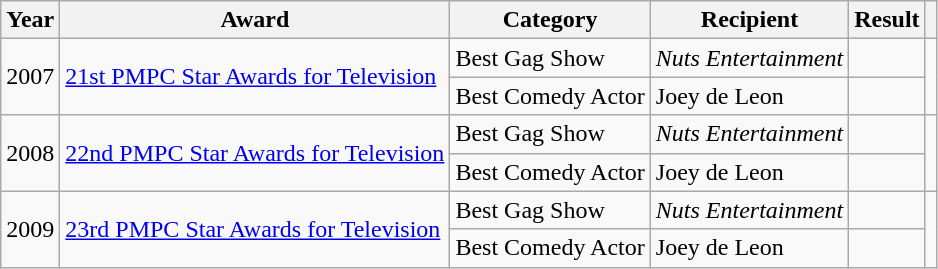<table class="wikitable">
<tr>
<th>Year</th>
<th>Award</th>
<th>Category</th>
<th>Recipient</th>
<th>Result</th>
<th></th>
</tr>
<tr>
<td rowspan=2>2007</td>
<td rowspan=2><a href='#'>21st PMPC Star Awards for Television</a></td>
<td>Best Gag Show</td>
<td><em>Nuts Entertainment</em></td>
<td></td>
<td rowspan=2></td>
</tr>
<tr>
<td>Best Comedy Actor</td>
<td>Joey de Leon</td>
<td></td>
</tr>
<tr>
<td rowspan=2>2008</td>
<td rowspan=2><a href='#'>22nd PMPC Star Awards for Television</a></td>
<td>Best Gag Show</td>
<td><em>Nuts Entertainment</em></td>
<td></td>
<td rowspan=2></td>
</tr>
<tr>
<td>Best Comedy Actor</td>
<td>Joey de Leon</td>
<td></td>
</tr>
<tr>
<td rowspan=2>2009</td>
<td rowspan=2><a href='#'>23rd PMPC Star Awards for Television</a></td>
<td>Best Gag Show</td>
<td><em>Nuts Entertainment</em></td>
<td></td>
<td rowspan=2></td>
</tr>
<tr>
<td>Best Comedy Actor</td>
<td>Joey de Leon</td>
<td></td>
</tr>
</table>
